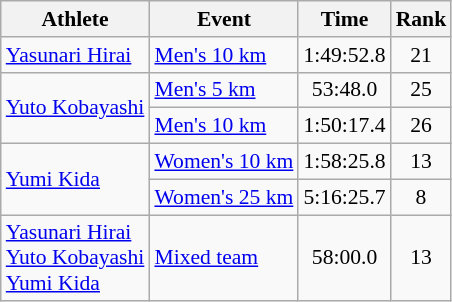<table class="wikitable" style="font-size:90%;">
<tr>
<th>Athlete</th>
<th>Event</th>
<th>Time</th>
<th>Rank</th>
</tr>
<tr align=center>
<td align=left><a href='#'>Yasunari Hirai</a></td>
<td align=left><a href='#'>Men's 10 km</a></td>
<td>1:49:52.8</td>
<td>21</td>
</tr>
<tr align=center>
<td align=left rowspan=2><a href='#'>Yuto Kobayashi</a></td>
<td align=left><a href='#'>Men's 5 km</a></td>
<td>53:48.0</td>
<td>25</td>
</tr>
<tr align=center>
<td align=left><a href='#'>Men's 10 km</a></td>
<td>1:50:17.4</td>
<td>26</td>
</tr>
<tr align=center>
<td align=left rowspan=2><a href='#'>Yumi Kida</a></td>
<td align=left><a href='#'>Women's 10 km</a></td>
<td>1:58:25.8</td>
<td>13</td>
</tr>
<tr align=center>
<td align=left><a href='#'>Women's 25 km</a></td>
<td>5:16:25.7</td>
<td>8</td>
</tr>
<tr align=center>
<td align=left><a href='#'>Yasunari Hirai</a><br><a href='#'>Yuto Kobayashi</a><br><a href='#'>Yumi Kida</a></td>
<td align=left><a href='#'>Mixed team</a></td>
<td>58:00.0</td>
<td>13</td>
</tr>
</table>
